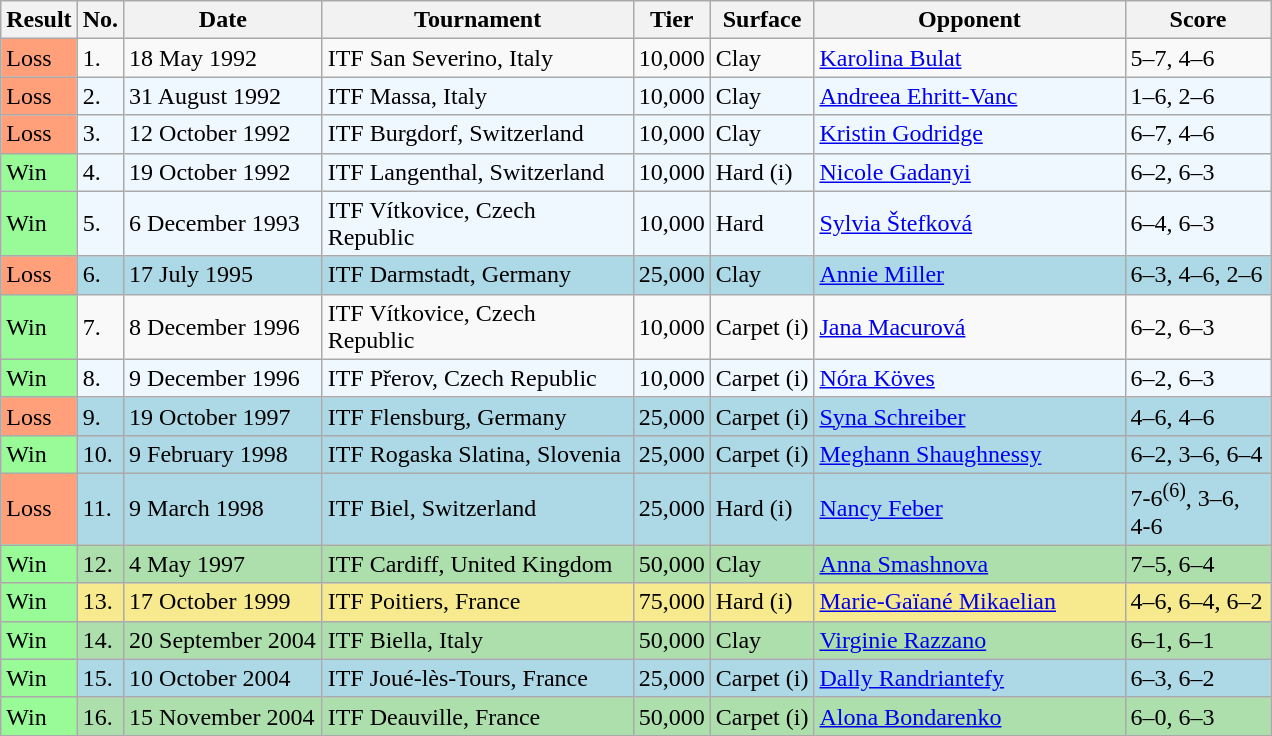<table class="wikitable sortable">
<tr>
<th>Result</th>
<th>No.</th>
<th width=125>Date</th>
<th width=200>Tournament</th>
<th>Tier</th>
<th>Surface</th>
<th width=200>Opponent</th>
<th width=90>Score</th>
</tr>
<tr>
<td bgcolor=ffa07a>Loss</td>
<td>1.</td>
<td>18 May 1992</td>
<td>ITF San Severino, Italy</td>
<td>10,000</td>
<td>Clay</td>
<td> <a href='#'>Karolina Bulat</a></td>
<td>5–7, 4–6</td>
</tr>
<tr bgcolor="#f0f8ff">
<td bgcolor=ffa07a>Loss</td>
<td>2.</td>
<td>31 August 1992</td>
<td>ITF Massa, Italy</td>
<td>10,000</td>
<td>Clay</td>
<td> <a href='#'>Andreea Ehritt-Vanc</a></td>
<td>1–6, 2–6</td>
</tr>
<tr bgcolor="#f0f8ff">
<td bgcolor=ffa07a>Loss</td>
<td>3.</td>
<td>12 October 1992</td>
<td>ITF Burgdorf, Switzerland</td>
<td>10,000</td>
<td>Clay</td>
<td> <a href='#'>Kristin Godridge</a></td>
<td>6–7, 4–6</td>
</tr>
<tr style="background:#f0f8ff;">
<td bgcolor=98fb98>Win</td>
<td>4.</td>
<td>19 October 1992</td>
<td>ITF Langenthal, Switzerland</td>
<td>10,000</td>
<td>Hard (i)</td>
<td> <a href='#'>Nicole Gadanyi</a></td>
<td>6–2, 6–3</td>
</tr>
<tr bgcolor=f0f8ff>
<td bgcolor=98fb98>Win</td>
<td>5.</td>
<td>6 December 1993</td>
<td>ITF Vítkovice, Czech Republic</td>
<td>10,000</td>
<td>Hard</td>
<td> <a href='#'>Sylvia Štefková</a></td>
<td>6–4, 6–3</td>
</tr>
<tr style="background:lightblue;">
<td bgcolor=ffa07a>Loss</td>
<td>6.</td>
<td>17 July 1995</td>
<td>ITF Darmstadt, Germany</td>
<td>25,000</td>
<td>Clay</td>
<td> <a href='#'>Annie Miller</a></td>
<td>6–3, 4–6, 2–6</td>
</tr>
<tr>
<td bgcolor=98fb98>Win</td>
<td>7.</td>
<td>8 December 1996</td>
<td>ITF Vítkovice, Czech Republic</td>
<td>10,000</td>
<td>Carpet (i)</td>
<td> <a href='#'>Jana Macurová</a></td>
<td>6–2, 6–3</td>
</tr>
<tr style="background:#f0f8ff;">
<td bgcolor=98fb98>Win</td>
<td>8.</td>
<td>9 December 1996</td>
<td>ITF Přerov, Czech Republic</td>
<td>10,000</td>
<td>Carpet (i)</td>
<td> <a href='#'>Nóra Köves</a></td>
<td>6–2, 6–3</td>
</tr>
<tr style="background:lightblue;">
<td bgcolor="FFA07A">Loss</td>
<td>9.</td>
<td>19 October 1997</td>
<td>ITF Flensburg, Germany</td>
<td>25,000</td>
<td>Carpet (i)</td>
<td> <a href='#'>Syna Schreiber</a></td>
<td>4–6, 4–6</td>
</tr>
<tr style="background:lightblue;">
<td bgcolor=98fb98>Win</td>
<td>10.</td>
<td>9 February 1998</td>
<td>ITF Rogaska Slatina, Slovenia</td>
<td>25,000</td>
<td>Carpet (i)</td>
<td> <a href='#'>Meghann Shaughnessy</a></td>
<td>6–2, 3–6, 6–4</td>
</tr>
<tr style="background:lightblue;">
<td bgcolor="FFA07A">Loss</td>
<td>11.</td>
<td>9 March 1998</td>
<td>ITF Biel, Switzerland</td>
<td>25,000</td>
<td>Hard (i)</td>
<td> <a href='#'>Nancy Feber</a></td>
<td>7-6<sup>(6)</sup>, 3–6, 4-6</td>
</tr>
<tr style="background:#addfad;">
<td bgcolor=98fb98>Win</td>
<td>12.</td>
<td>4 May 1997</td>
<td>ITF Cardiff, United Kingdom</td>
<td>50,000</td>
<td>Clay</td>
<td> <a href='#'>Anna Smashnova</a></td>
<td>7–5, 6–4</td>
</tr>
<tr bgcolor="#F7E98E">
<td bgcolor=98fb98>Win</td>
<td>13.</td>
<td>17 October 1999</td>
<td>ITF Poitiers, France</td>
<td>75,000</td>
<td>Hard (i)</td>
<td> <a href='#'>Marie-Gaïané Mikaelian</a></td>
<td>4–6, 6–4, 6–2</td>
</tr>
<tr style="background:#addfad;">
<td bgcolor=98fb98>Win</td>
<td>14.</td>
<td>20 September 2004</td>
<td>ITF Biella, Italy</td>
<td>50,000</td>
<td>Clay</td>
<td> <a href='#'>Virginie Razzano</a></td>
<td>6–1, 6–1</td>
</tr>
<tr style="background:lightblue;">
<td bgcolor=98fb98>Win</td>
<td>15.</td>
<td>10 October 2004</td>
<td>ITF Joué-lès-Tours, France</td>
<td>25,000</td>
<td>Carpet (i)</td>
<td> <a href='#'>Dally Randriantefy</a></td>
<td>6–3, 6–2</td>
</tr>
<tr style="background:#addfad;">
<td bgcolor=98fb98>Win</td>
<td>16.</td>
<td>15 November 2004</td>
<td>ITF Deauville, France</td>
<td>50,000</td>
<td>Carpet (i)</td>
<td> <a href='#'>Alona Bondarenko</a></td>
<td>6–0, 6–3</td>
</tr>
</table>
